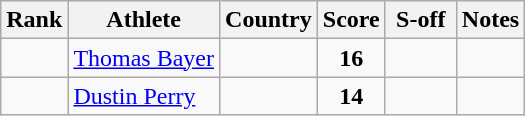<table class="wikitable sortable" style="text-align:center">
<tr>
<th>Rank</th>
<th>Athlete</th>
<th>Country</th>
<th>Score</th>
<th width="40">S-off</th>
<th class="unsortable">Notes</th>
</tr>
<tr>
<td></td>
<td align=left><a href='#'>Thomas Bayer</a></td>
<td align=left></td>
<td><strong>16</strong></td>
<td></td>
<td></td>
</tr>
<tr>
<td></td>
<td align=left><a href='#'>Dustin Perry</a></td>
<td align=left></td>
<td><strong>14</strong></td>
<td></td>
<td></td>
</tr>
</table>
